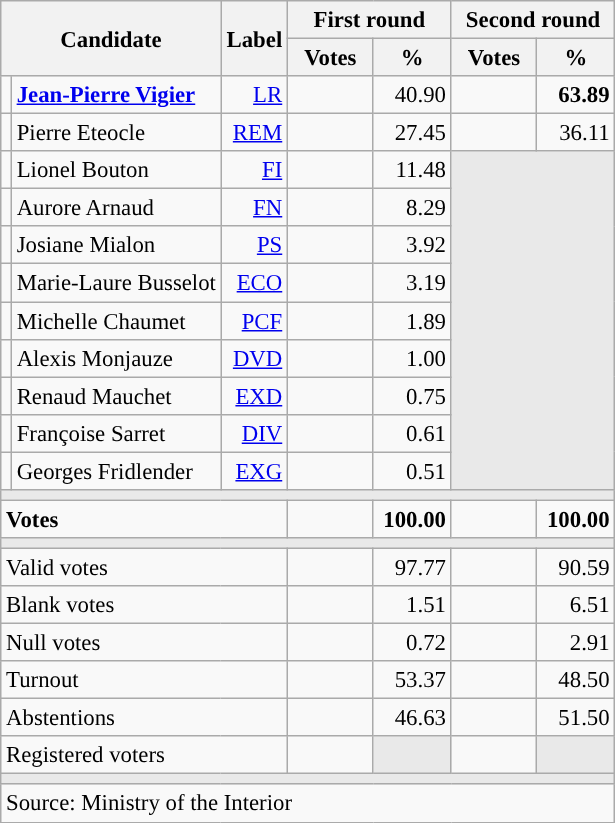<table class="wikitable" style="text-align:right;font-size:95%;">
<tr>
<th rowspan="2" colspan="2">Candidate</th>
<th rowspan="2">Label</th>
<th colspan="2">First round</th>
<th colspan="2">Second round</th>
</tr>
<tr>
<th style="width:50px;">Votes</th>
<th style="width:45px;">%</th>
<th style="width:50px;">Votes</th>
<th style="width:45px;">%</th>
</tr>
<tr>
<td style="color:inherit;background:"></td>
<td style="text-align:left;"><strong><a href='#'>Jean-Pierre Vigier</a></strong></td>
<td><a href='#'>LR</a></td>
<td></td>
<td>40.90</td>
<td><strong></strong></td>
<td><strong>63.89</strong></td>
</tr>
<tr>
<td style="color:inherit;background:"></td>
<td style="text-align:left;">Pierre Eteocle</td>
<td><a href='#'>REM</a></td>
<td></td>
<td>27.45</td>
<td></td>
<td>36.11</td>
</tr>
<tr>
<td style="color:inherit;background:"></td>
<td style="text-align:left;">Lionel Bouton</td>
<td><a href='#'>FI</a></td>
<td></td>
<td>11.48</td>
<td colspan="2" rowspan="9" style="background:#E9E9E9;"></td>
</tr>
<tr>
<td style="color:inherit;background:"></td>
<td style="text-align:left;">Aurore Arnaud</td>
<td><a href='#'>FN</a></td>
<td></td>
<td>8.29</td>
</tr>
<tr>
<td style="color:inherit;background:"></td>
<td style="text-align:left;">Josiane Mialon</td>
<td><a href='#'>PS</a></td>
<td></td>
<td>3.92</td>
</tr>
<tr>
<td style="color:inherit;background:"></td>
<td style="text-align:left;">Marie-Laure Busselot</td>
<td><a href='#'>ECO</a></td>
<td></td>
<td>3.19</td>
</tr>
<tr>
<td style="color:inherit;background:"></td>
<td style="text-align:left;">Michelle Chaumet</td>
<td><a href='#'>PCF</a></td>
<td></td>
<td>1.89</td>
</tr>
<tr>
<td style="color:inherit;background:"></td>
<td style="text-align:left;">Alexis Monjauze</td>
<td><a href='#'>DVD</a></td>
<td></td>
<td>1.00</td>
</tr>
<tr>
<td style="color:inherit;background:"></td>
<td style="text-align:left;">Renaud Mauchet</td>
<td><a href='#'>EXD</a></td>
<td></td>
<td>0.75</td>
</tr>
<tr>
<td style="color:inherit;background:"></td>
<td style="text-align:left;">Françoise Sarret</td>
<td><a href='#'>DIV</a></td>
<td></td>
<td>0.61</td>
</tr>
<tr>
<td style="color:inherit;background:"></td>
<td style="text-align:left;">Georges Fridlender</td>
<td><a href='#'>EXG</a></td>
<td></td>
<td>0.51</td>
</tr>
<tr>
<td colspan="7" style="background:#E9E9E9;"></td>
</tr>
<tr style="font-weight:bold;">
<td colspan="3" style="text-align:left;">Votes</td>
<td></td>
<td>100.00</td>
<td></td>
<td>100.00</td>
</tr>
<tr>
<td colspan="7" style="background:#E9E9E9;"></td>
</tr>
<tr>
<td colspan="3" style="text-align:left;">Valid votes</td>
<td></td>
<td>97.77</td>
<td></td>
<td>90.59</td>
</tr>
<tr>
<td colspan="3" style="text-align:left;">Blank votes</td>
<td></td>
<td>1.51</td>
<td></td>
<td>6.51</td>
</tr>
<tr>
<td colspan="3" style="text-align:left;">Null votes</td>
<td></td>
<td>0.72</td>
<td></td>
<td>2.91</td>
</tr>
<tr>
<td colspan="3" style="text-align:left;">Turnout</td>
<td></td>
<td>53.37</td>
<td></td>
<td>48.50</td>
</tr>
<tr>
<td colspan="3" style="text-align:left;">Abstentions</td>
<td></td>
<td>46.63</td>
<td></td>
<td>51.50</td>
</tr>
<tr>
<td colspan="3" style="text-align:left;">Registered voters</td>
<td></td>
<td style="color:inherit;background:#E9E9E9;"></td>
<td></td>
<td style="color:inherit;background:#E9E9E9;"></td>
</tr>
<tr>
<td colspan="7" style="background:#E9E9E9;"></td>
</tr>
<tr>
<td colspan="7" style="text-align:left;">Source: Ministry of the Interior</td>
</tr>
</table>
